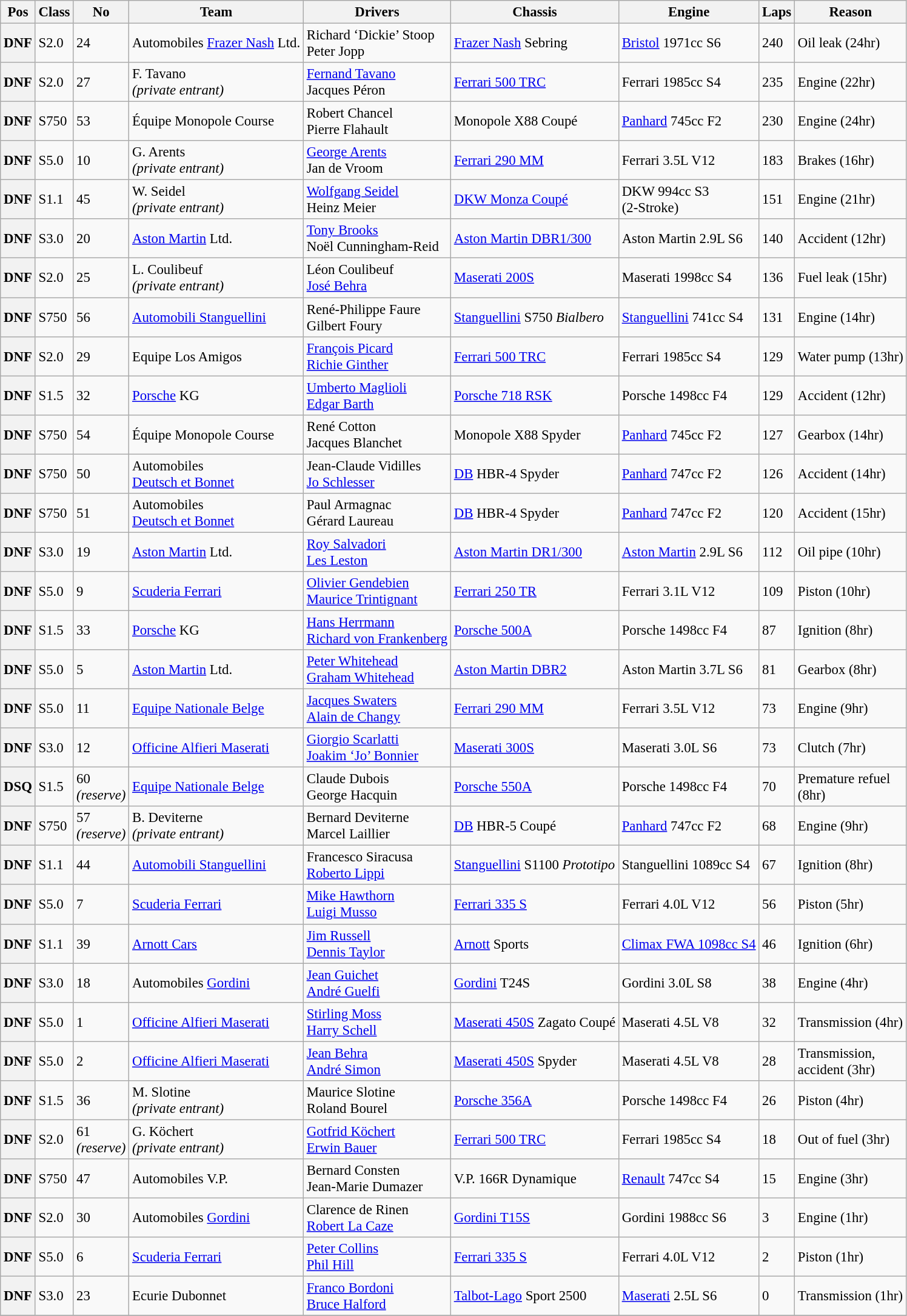<table class="wikitable" style="font-size: 95%;">
<tr>
<th>Pos</th>
<th>Class</th>
<th>No</th>
<th>Team</th>
<th>Drivers</th>
<th>Chassis</th>
<th>Engine</th>
<th>Laps</th>
<th>Reason</th>
</tr>
<tr>
<th>DNF</th>
<td>S2.0</td>
<td>24</td>
<td> Automobiles <a href='#'>Frazer Nash</a> Ltd.</td>
<td> Richard ‘Dickie’ Stoop<br> Peter Jopp</td>
<td><a href='#'>Frazer Nash</a> Sebring</td>
<td><a href='#'>Bristol</a> 1971cc S6</td>
<td>240</td>
<td>Oil leak (24hr)</td>
</tr>
<tr>
<th>DNF</th>
<td>S2.0</td>
<td>27</td>
<td> F. Tavano<br><em>(private entrant)</em></td>
<td> <a href='#'>Fernand Tavano</a><br> Jacques Péron</td>
<td><a href='#'>Ferrari 500 TRC</a></td>
<td>Ferrari 1985cc S4</td>
<td>235</td>
<td>Engine (22hr)</td>
</tr>
<tr>
<th>DNF</th>
<td>S750</td>
<td>53</td>
<td> Équipe Monopole Course</td>
<td> Robert Chancel<br> Pierre Flahault</td>
<td>Monopole X88 Coupé</td>
<td><a href='#'>Panhard</a> 745cc F2</td>
<td>230</td>
<td>Engine (24hr)</td>
</tr>
<tr>
<th>DNF</th>
<td>S5.0</td>
<td>10</td>
<td> G. Arents<br><em>(private entrant)</em></td>
<td> <a href='#'>George Arents</a><br> Jan de Vroom</td>
<td><a href='#'>Ferrari 290 MM</a></td>
<td>Ferrari 3.5L V12</td>
<td>183</td>
<td>Brakes (16hr)</td>
</tr>
<tr>
<th>DNF</th>
<td>S1.1</td>
<td>45</td>
<td> W. Seidel<br><em>(private entrant)</em></td>
<td> <a href='#'>Wolfgang Seidel</a><br> Heinz Meier</td>
<td><a href='#'>DKW Monza Coupé</a></td>
<td>DKW 994cc S3<br> (2-Stroke)</td>
<td>151</td>
<td>Engine (21hr)</td>
</tr>
<tr>
<th>DNF</th>
<td>S3.0</td>
<td>20</td>
<td> <a href='#'>Aston Martin</a> Ltd.</td>
<td> <a href='#'>Tony Brooks</a><br> Noël Cunningham-Reid</td>
<td><a href='#'>Aston Martin DBR1/300</a></td>
<td>Aston Martin 2.9L S6</td>
<td>140</td>
<td>Accident (12hr)</td>
</tr>
<tr>
<th>DNF</th>
<td>S2.0</td>
<td>25</td>
<td> L. Coulibeuf<br><em>(private entrant)</em></td>
<td> Léon Coulibeuf<br> <a href='#'>José Behra</a></td>
<td><a href='#'>Maserati 200S</a></td>
<td>Maserati 1998cc S4</td>
<td>136</td>
<td>Fuel leak (15hr)</td>
</tr>
<tr>
<th>DNF</th>
<td>S750</td>
<td>56</td>
<td> <a href='#'>Automobili Stanguellini</a></td>
<td> René-Philippe Faure<br> Gilbert Foury</td>
<td><a href='#'>Stanguellini</a> S750 <em>Bialbero</em></td>
<td><a href='#'>Stanguellini</a> 741cc S4</td>
<td>131</td>
<td>Engine (14hr)</td>
</tr>
<tr>
<th>DNF</th>
<td>S2.0</td>
<td>29</td>
<td> Equipe Los Amigos</td>
<td> <a href='#'>François Picard</a><br> <a href='#'>Richie Ginther</a></td>
<td><a href='#'>Ferrari 500 TRC</a></td>
<td>Ferrari 1985cc S4</td>
<td>129</td>
<td>Water pump (13hr)</td>
</tr>
<tr>
<th>DNF</th>
<td>S1.5</td>
<td>32</td>
<td> <a href='#'>Porsche</a> KG</td>
<td> <a href='#'>Umberto Maglioli</a><br> <a href='#'>Edgar Barth</a></td>
<td><a href='#'>Porsche 718 RSK</a></td>
<td>Porsche 1498cc F4</td>
<td>129</td>
<td>Accident (12hr)</td>
</tr>
<tr>
<th>DNF</th>
<td>S750</td>
<td>54</td>
<td> Équipe Monopole Course</td>
<td> René Cotton<br> Jacques Blanchet</td>
<td>Monopole X88 Spyder</td>
<td><a href='#'>Panhard</a> 745cc F2</td>
<td>127</td>
<td>Gearbox (14hr)</td>
</tr>
<tr>
<th>DNF</th>
<td>S750</td>
<td>50</td>
<td> Automobiles<br><a href='#'>Deutsch et Bonnet</a></td>
<td> Jean-Claude Vidilles<br> <a href='#'>Jo Schlesser</a></td>
<td><a href='#'>DB</a> HBR-4 Spyder</td>
<td><a href='#'>Panhard</a> 747cc F2</td>
<td>126</td>
<td>Accident (14hr)</td>
</tr>
<tr>
<th>DNF</th>
<td>S750</td>
<td>51</td>
<td> Automobiles<br><a href='#'>Deutsch et Bonnet</a></td>
<td> Paul Armagnac<br> Gérard Laureau</td>
<td><a href='#'>DB</a> HBR-4 Spyder</td>
<td><a href='#'>Panhard</a> 747cc F2</td>
<td>120</td>
<td>Accident (15hr)</td>
</tr>
<tr>
<th>DNF</th>
<td>S3.0</td>
<td>19</td>
<td> <a href='#'>Aston Martin</a> Ltd.</td>
<td> <a href='#'>Roy Salvadori</a><br> <a href='#'>Les Leston</a></td>
<td><a href='#'>Aston Martin DR1/300</a></td>
<td><a href='#'>Aston Martin</a> 2.9L S6</td>
<td>112</td>
<td>Oil pipe (10hr)</td>
</tr>
<tr>
<th>DNF</th>
<td>S5.0</td>
<td>9</td>
<td> <a href='#'>Scuderia Ferrari</a></td>
<td> <a href='#'>Olivier Gendebien</a><br> <a href='#'>Maurice Trintignant</a></td>
<td><a href='#'>Ferrari 250 TR</a></td>
<td>Ferrari 3.1L V12</td>
<td>109</td>
<td>Piston (10hr)</td>
</tr>
<tr>
<th>DNF</th>
<td>S1.5</td>
<td>33</td>
<td> <a href='#'>Porsche</a> KG</td>
<td> <a href='#'>Hans Herrmann</a><br> <a href='#'>Richard von Frankenberg</a></td>
<td><a href='#'>Porsche 500A</a></td>
<td>Porsche 1498cc F4</td>
<td>87</td>
<td>Ignition (8hr)</td>
</tr>
<tr>
<th>DNF</th>
<td>S5.0</td>
<td>5</td>
<td> <a href='#'>Aston Martin</a> Ltd.</td>
<td> <a href='#'>Peter Whitehead</a><br> <a href='#'>Graham Whitehead</a></td>
<td><a href='#'>Aston Martin DBR2</a></td>
<td>Aston Martin 3.7L S6</td>
<td>81</td>
<td>Gearbox (8hr)</td>
</tr>
<tr>
<th>DNF</th>
<td>S5.0</td>
<td>11</td>
<td> <a href='#'>Equipe Nationale Belge</a></td>
<td> <a href='#'>Jacques Swaters</a><br> <a href='#'>Alain de Changy</a></td>
<td><a href='#'>Ferrari 290 MM</a></td>
<td>Ferrari 3.5L V12</td>
<td>73</td>
<td>Engine (9hr)</td>
</tr>
<tr>
<th>DNF</th>
<td>S3.0</td>
<td>12</td>
<td> <a href='#'>Officine Alfieri Maserati</a></td>
<td> <a href='#'>Giorgio Scarlatti</a><br> <a href='#'>Joakim ‘Jo’ Bonnier</a></td>
<td><a href='#'>Maserati 300S</a></td>
<td>Maserati 3.0L S6</td>
<td>73</td>
<td>Clutch (7hr)</td>
</tr>
<tr>
<th>DSQ</th>
<td>S1.5</td>
<td>60<br><em>(reserve)</em></td>
<td> <a href='#'>Equipe Nationale Belge</a></td>
<td> Claude Dubois<br> George Hacquin</td>
<td><a href='#'>Porsche 550A</a></td>
<td>Porsche 1498cc F4</td>
<td>70</td>
<td>Premature refuel<br> (8hr)</td>
</tr>
<tr>
<th>DNF</th>
<td>S750</td>
<td>57<br><em>(reserve)</em></td>
<td> B. Deviterne<br><em>(private entrant)</em></td>
<td> Bernard Deviterne<br> Marcel Laillier</td>
<td><a href='#'>DB</a> HBR-5 Coupé</td>
<td><a href='#'>Panhard</a> 747cc F2</td>
<td>68</td>
<td>Engine (9hr)</td>
</tr>
<tr>
<th>DNF</th>
<td>S1.1</td>
<td>44</td>
<td> <a href='#'>Automobili Stanguellini</a></td>
<td> Francesco Siracusa<br> <a href='#'>Roberto Lippi</a></td>
<td><a href='#'>Stanguellini</a> S1100 <em>Prototipo</em></td>
<td>Stanguellini 1089cc S4</td>
<td>67</td>
<td>Ignition (8hr)</td>
</tr>
<tr>
<th>DNF</th>
<td>S5.0</td>
<td>7</td>
<td> <a href='#'>Scuderia Ferrari</a></td>
<td> <a href='#'>Mike Hawthorn</a><br> <a href='#'>Luigi Musso</a></td>
<td><a href='#'>Ferrari 335 S</a></td>
<td>Ferrari 4.0L V12</td>
<td>56</td>
<td>Piston (5hr)</td>
</tr>
<tr>
<th>DNF</th>
<td>S1.1</td>
<td>39</td>
<td> <a href='#'>Arnott Cars</a></td>
<td> <a href='#'>Jim Russell</a><br> <a href='#'>Dennis Taylor</a></td>
<td><a href='#'>Arnott</a> Sports</td>
<td><a href='#'>Climax FWA 1098cc S4</a></td>
<td>46</td>
<td>Ignition (6hr)</td>
</tr>
<tr>
<th>DNF</th>
<td>S3.0</td>
<td>18</td>
<td> Automobiles <a href='#'>Gordini</a></td>
<td> <a href='#'>Jean Guichet</a><br> <a href='#'>André Guelfi</a></td>
<td><a href='#'>Gordini</a> T24S</td>
<td>Gordini 3.0L S8</td>
<td>38</td>
<td>Engine (4hr)</td>
</tr>
<tr>
<th>DNF</th>
<td>S5.0</td>
<td>1</td>
<td> <a href='#'>Officine Alfieri Maserati</a></td>
<td> <a href='#'>Stirling Moss</a><br> <a href='#'>Harry Schell</a></td>
<td><a href='#'>Maserati 450S</a> Zagato Coupé</td>
<td>Maserati 4.5L V8</td>
<td>32</td>
<td>Transmission (4hr)</td>
</tr>
<tr>
<th>DNF</th>
<td>S5.0</td>
<td>2</td>
<td> <a href='#'>Officine Alfieri Maserati</a></td>
<td> <a href='#'>Jean Behra</a><br> <a href='#'>André Simon</a></td>
<td><a href='#'>Maserati 450S</a> Spyder</td>
<td>Maserati 4.5L V8</td>
<td>28</td>
<td>Transmission,<br>accident (3hr)</td>
</tr>
<tr>
<th>DNF</th>
<td>S1.5</td>
<td>36</td>
<td> M. Slotine<br><em>(private entrant)</em></td>
<td> Maurice Slotine<br> Roland Bourel</td>
<td><a href='#'>Porsche 356A</a></td>
<td>Porsche 1498cc F4</td>
<td>26</td>
<td>Piston (4hr)</td>
</tr>
<tr>
<th>DNF</th>
<td>S2.0</td>
<td>61<br><em>(reserve)</em></td>
<td> G. Köchert<br><em>(private entrant)</em></td>
<td> <a href='#'>Gotfrid Köchert</a><br> <a href='#'>Erwin Bauer</a></td>
<td><a href='#'>Ferrari 500 TRC</a></td>
<td>Ferrari 1985cc S4</td>
<td>18</td>
<td>Out of fuel (3hr)</td>
</tr>
<tr>
<th>DNF</th>
<td>S750</td>
<td>47</td>
<td> Automobiles V.P.</td>
<td> Bernard Consten<br> Jean-Marie Dumazer</td>
<td>V.P. 166R Dynamique</td>
<td><a href='#'>Renault</a> 747cc S4</td>
<td>15</td>
<td>Engine (3hr)</td>
</tr>
<tr>
<th>DNF</th>
<td>S2.0</td>
<td>30</td>
<td> Automobiles <a href='#'>Gordini</a></td>
<td> Clarence de Rinen<br> <a href='#'>Robert La Caze</a></td>
<td><a href='#'>Gordini T15S</a></td>
<td>Gordini 1988cc S6</td>
<td>3</td>
<td>Engine (1hr)</td>
</tr>
<tr>
<th>DNF</th>
<td>S5.0</td>
<td>6</td>
<td> <a href='#'>Scuderia Ferrari</a></td>
<td> <a href='#'>Peter Collins</a><br> <a href='#'>Phil Hill</a></td>
<td><a href='#'>Ferrari 335 S</a></td>
<td>Ferrari 4.0L V12</td>
<td>2</td>
<td>Piston (1hr)</td>
</tr>
<tr>
<th>DNF</th>
<td>S3.0</td>
<td>23</td>
<td> Ecurie Dubonnet</td>
<td> <a href='#'>Franco Bordoni</a><br> <a href='#'>Bruce Halford</a></td>
<td><a href='#'>Talbot-Lago</a> Sport 2500</td>
<td><a href='#'>Maserati</a> 2.5L S6</td>
<td>0</td>
<td>Transmission (1hr)</td>
</tr>
<tr>
</tr>
</table>
